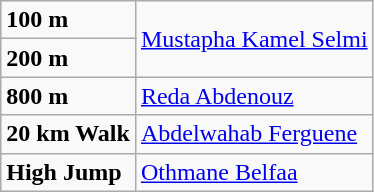<table class="wikitable">
<tr>
<td><strong>100 m</strong></td>
<td rowspan=2><a href='#'>Mustapha Kamel Selmi</a></td>
</tr>
<tr>
<td><strong>200 m</strong></td>
</tr>
<tr>
<td><strong>800 m</strong></td>
<td><a href='#'>Reda Abdenouz</a></td>
</tr>
<tr>
<td><strong>20 km Walk</strong></td>
<td><a href='#'>Abdelwahab Ferguene</a></td>
</tr>
<tr>
<td><strong>High Jump</strong></td>
<td><a href='#'>Othmane Belfaa</a></td>
</tr>
</table>
